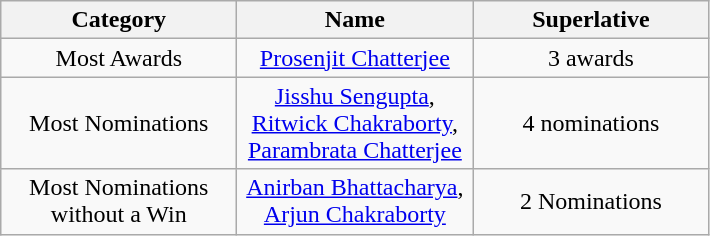<table class="wikitable" style="text-align:center">
<tr>
<th width="150"><strong>Category</strong></th>
<th width="150"><strong>Name</strong></th>
<th width="150"><strong>Superlative</strong></th>
</tr>
<tr>
<td>Most Awards</td>
<td><a href='#'>Prosenjit Chatterjee</a></td>
<td>3 awards</td>
</tr>
<tr>
<td>Most Nominations</td>
<td><a href='#'>Jisshu Sengupta</a>, <a href='#'>Ritwick Chakraborty</a>, <a href='#'>Parambrata Chatterjee</a></td>
<td>4 nominations</td>
</tr>
<tr>
<td>Most Nominations without a Win</td>
<td><a href='#'>Anirban Bhattacharya</a>, <a href='#'>Arjun Chakraborty</a></td>
<td>2 Nominations</td>
</tr>
</table>
